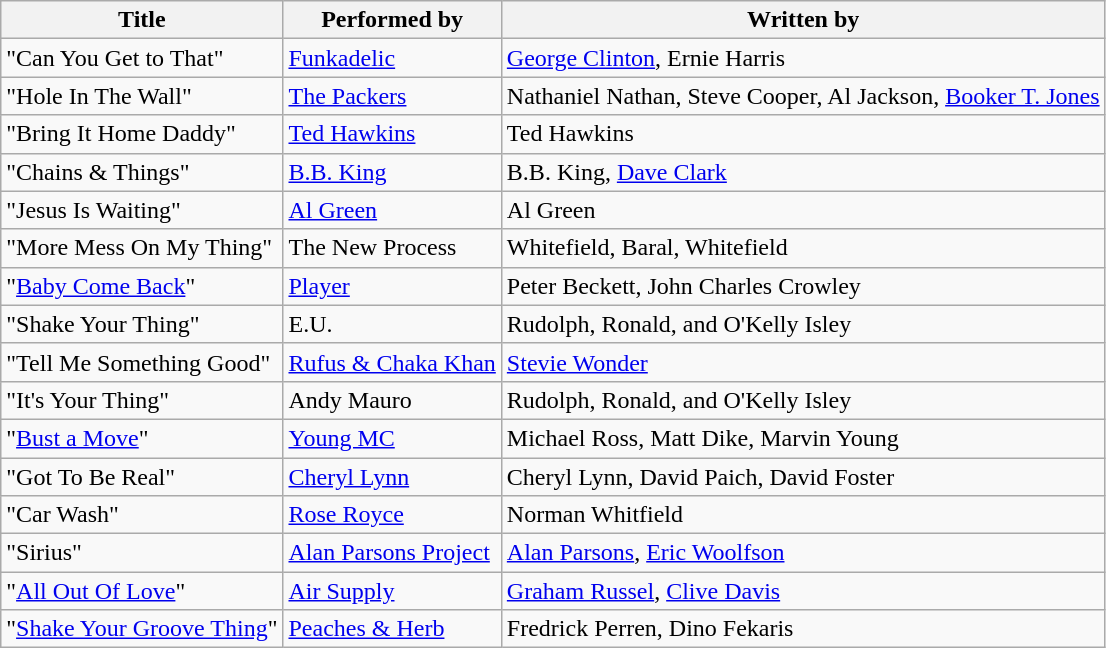<table class="wikitable" border="1">
<tr>
<th>Title</th>
<th>Performed by</th>
<th>Written by</th>
</tr>
<tr>
<td>"Can You Get to That"</td>
<td><a href='#'>Funkadelic</a></td>
<td><a href='#'>George Clinton</a>, Ernie Harris</td>
</tr>
<tr>
<td>"Hole In The Wall"</td>
<td><a href='#'>The Packers</a></td>
<td>Nathaniel Nathan, Steve Cooper, Al Jackson, <a href='#'>Booker T. Jones</a></td>
</tr>
<tr>
<td>"Bring It Home Daddy"</td>
<td><a href='#'>Ted Hawkins</a></td>
<td>Ted Hawkins</td>
</tr>
<tr>
<td>"Chains & Things"</td>
<td><a href='#'>B.B. King</a></td>
<td>B.B. King, <a href='#'>Dave Clark</a></td>
</tr>
<tr>
<td>"Jesus Is Waiting"</td>
<td><a href='#'>Al Green</a></td>
<td>Al Green</td>
</tr>
<tr>
<td>"More Mess On My Thing"</td>
<td>The New Process</td>
<td>Whitefield, Baral, Whitefield</td>
</tr>
<tr>
<td>"<a href='#'>Baby Come Back</a>"</td>
<td><a href='#'>Player</a></td>
<td>Peter Beckett, John Charles Crowley</td>
</tr>
<tr>
<td>"Shake Your Thing"</td>
<td>E.U.</td>
<td>Rudolph, Ronald, and O'Kelly Isley</td>
</tr>
<tr>
<td>"Tell Me Something Good"</td>
<td><a href='#'>Rufus & Chaka Khan</a></td>
<td><a href='#'>Stevie Wonder</a></td>
</tr>
<tr>
<td>"It's Your Thing"</td>
<td>Andy Mauro</td>
<td>Rudolph, Ronald, and O'Kelly Isley</td>
</tr>
<tr>
<td>"<a href='#'>Bust a Move</a>"</td>
<td><a href='#'>Young MC</a></td>
<td>Michael Ross, Matt Dike, Marvin Young</td>
</tr>
<tr>
<td>"Got To Be Real"</td>
<td><a href='#'>Cheryl Lynn</a></td>
<td>Cheryl Lynn, David Paich, David Foster</td>
</tr>
<tr>
<td>"Car Wash"</td>
<td><a href='#'>Rose Royce</a></td>
<td>Norman Whitfield</td>
</tr>
<tr>
<td>"Sirius"</td>
<td><a href='#'>Alan Parsons Project</a></td>
<td><a href='#'>Alan Parsons</a>, <a href='#'>Eric Woolfson</a></td>
</tr>
<tr>
<td>"<a href='#'>All Out Of Love</a>"</td>
<td><a href='#'>Air Supply</a></td>
<td><a href='#'>Graham Russel</a>, <a href='#'>Clive Davis</a></td>
</tr>
<tr>
<td>"<a href='#'>Shake Your Groove Thing</a>"</td>
<td><a href='#'>Peaches & Herb</a></td>
<td>Fredrick Perren, Dino Fekaris</td>
</tr>
</table>
